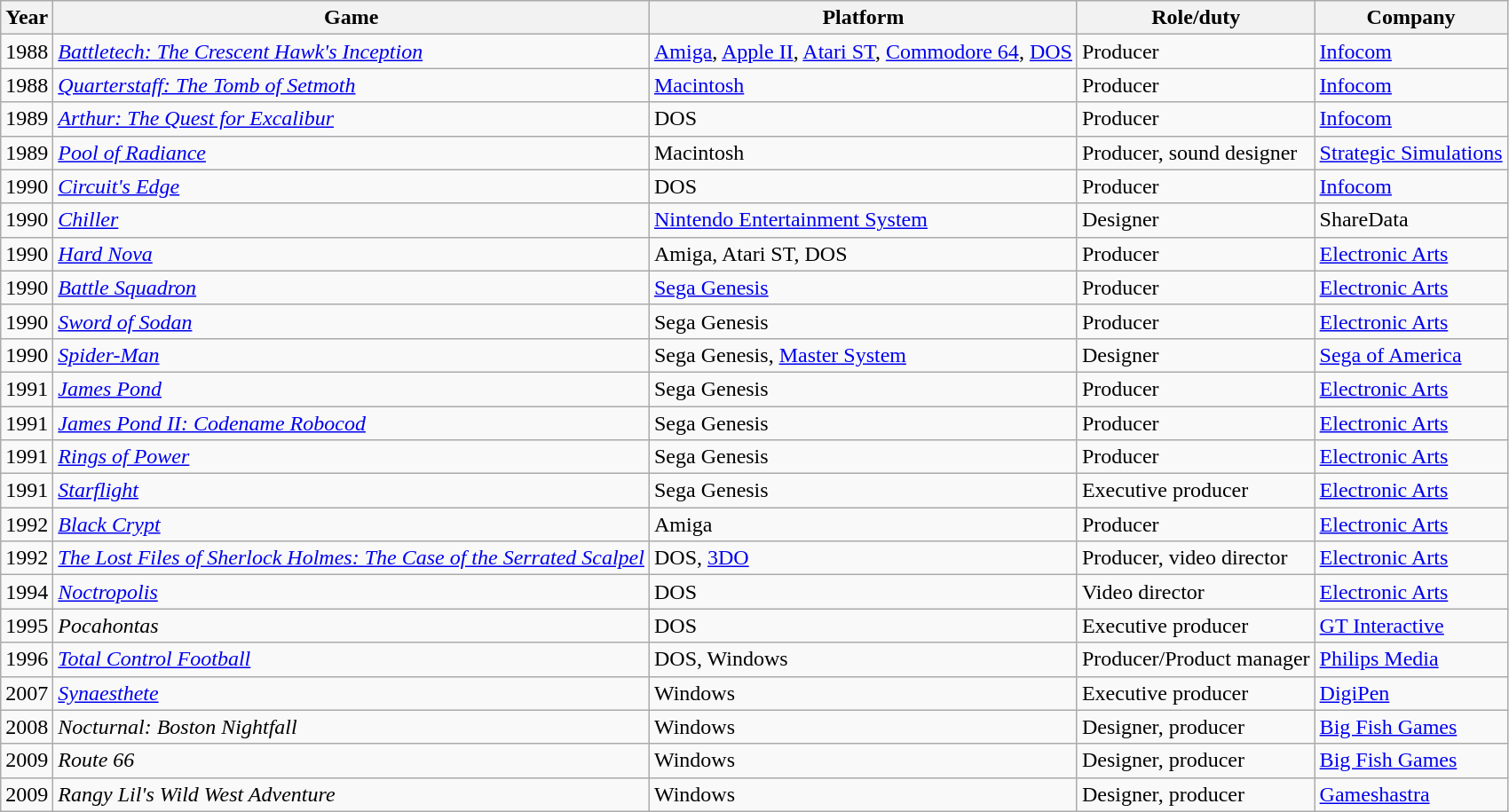<table class="wikitable">
<tr>
<th>Year</th>
<th>Game</th>
<th>Platform</th>
<th>Role/duty</th>
<th>Company</th>
</tr>
<tr>
<td>1988</td>
<td><em><a href='#'>Battletech: The Crescent Hawk's Inception</a></em></td>
<td><a href='#'>Amiga</a>, <a href='#'>Apple II</a>, <a href='#'>Atari ST</a>, <a href='#'>Commodore 64</a>, <a href='#'>DOS</a></td>
<td>Producer</td>
<td><a href='#'>Infocom</a></td>
</tr>
<tr>
<td>1988</td>
<td><em><a href='#'>Quarterstaff: The Tomb of Setmoth</a></em></td>
<td><a href='#'>Macintosh</a></td>
<td>Producer</td>
<td><a href='#'>Infocom</a></td>
</tr>
<tr>
<td>1989</td>
<td><em><a href='#'>Arthur: The Quest for Excalibur</a></em></td>
<td>DOS</td>
<td>Producer</td>
<td><a href='#'>Infocom</a></td>
</tr>
<tr>
<td>1989</td>
<td><em><a href='#'>Pool of Radiance</a></em></td>
<td>Macintosh</td>
<td>Producer, sound designer</td>
<td><a href='#'>Strategic Simulations</a></td>
</tr>
<tr>
<td>1990</td>
<td><em><a href='#'>Circuit's Edge</a></em></td>
<td>DOS</td>
<td>Producer</td>
<td><a href='#'>Infocom</a></td>
</tr>
<tr>
<td>1990</td>
<td><em><a href='#'>Chiller</a></em></td>
<td><a href='#'>Nintendo Entertainment System</a></td>
<td>Designer</td>
<td>ShareData</td>
</tr>
<tr>
<td>1990</td>
<td><em><a href='#'>Hard Nova</a></em></td>
<td>Amiga, Atari ST, DOS</td>
<td>Producer</td>
<td><a href='#'>Electronic Arts</a></td>
</tr>
<tr>
<td>1990</td>
<td><em><a href='#'>Battle Squadron</a></em></td>
<td><a href='#'>Sega Genesis</a></td>
<td>Producer</td>
<td><a href='#'>Electronic Arts</a></td>
</tr>
<tr>
<td>1990</td>
<td><em><a href='#'>Sword of Sodan</a></em></td>
<td>Sega Genesis</td>
<td>Producer</td>
<td><a href='#'>Electronic Arts</a></td>
</tr>
<tr>
<td>1990</td>
<td><em><a href='#'>Spider-Man</a></em></td>
<td>Sega Genesis, <a href='#'>Master System</a></td>
<td>Designer</td>
<td><a href='#'>Sega of America</a></td>
</tr>
<tr>
<td>1991</td>
<td><em><a href='#'>James Pond</a></em></td>
<td>Sega Genesis</td>
<td>Producer</td>
<td><a href='#'>Electronic Arts</a></td>
</tr>
<tr>
<td>1991</td>
<td><em><a href='#'>James Pond II: Codename Robocod</a></em></td>
<td>Sega Genesis</td>
<td>Producer</td>
<td><a href='#'>Electronic Arts</a></td>
</tr>
<tr>
<td>1991</td>
<td><em><a href='#'>Rings of Power</a></em></td>
<td>Sega Genesis</td>
<td>Producer</td>
<td><a href='#'>Electronic Arts</a></td>
</tr>
<tr>
<td>1991</td>
<td><em><a href='#'>Starflight</a></em></td>
<td>Sega Genesis</td>
<td>Executive producer</td>
<td><a href='#'>Electronic Arts</a></td>
</tr>
<tr>
<td>1992</td>
<td><em><a href='#'>Black Crypt</a></em></td>
<td>Amiga</td>
<td>Producer</td>
<td><a href='#'>Electronic Arts</a></td>
</tr>
<tr>
<td>1992</td>
<td><em><a href='#'>The Lost Files of Sherlock Holmes: The Case of the Serrated Scalpel</a></em></td>
<td>DOS, <a href='#'>3DO</a></td>
<td>Producer, video director</td>
<td><a href='#'>Electronic Arts</a></td>
</tr>
<tr>
<td>1994</td>
<td><em><a href='#'>Noctropolis</a></em></td>
<td>DOS</td>
<td>Video director</td>
<td><a href='#'>Electronic Arts</a></td>
</tr>
<tr>
<td>1995</td>
<td><em>Pocahontas</em></td>
<td>DOS</td>
<td>Executive producer</td>
<td><a href='#'>GT Interactive</a></td>
</tr>
<tr>
<td>1996</td>
<td><em><a href='#'>Total Control Football</a></em></td>
<td>DOS, Windows</td>
<td>Producer/Product manager</td>
<td><a href='#'>Philips Media</a></td>
</tr>
<tr>
<td>2007</td>
<td><em><a href='#'>Synaesthete</a></em></td>
<td>Windows</td>
<td>Executive producer</td>
<td><a href='#'>DigiPen</a></td>
</tr>
<tr>
<td>2008</td>
<td><em>Nocturnal: Boston Nightfall</em></td>
<td>Windows</td>
<td>Designer, producer</td>
<td><a href='#'>Big Fish Games</a></td>
</tr>
<tr>
<td>2009</td>
<td><em>Route 66</em></td>
<td>Windows</td>
<td>Designer, producer</td>
<td><a href='#'>Big Fish Games</a></td>
</tr>
<tr>
<td>2009</td>
<td><em>Rangy Lil's Wild West Adventure</em></td>
<td>Windows</td>
<td>Designer, producer</td>
<td><a href='#'>Gameshastra</a></td>
</tr>
</table>
